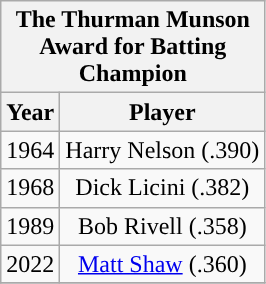<table class="wikitable" style="display: inline-table; margin-right: 20px; text-align:center">
<tr>
<th scope="col" colspan="2" style="width: 145px;">The Thurman Munson Award for Batting Champion</th>
</tr>
<tr>
<th scope="col">Year</th>
<th scope="col">Player</th>
</tr>
<tr>
<td>1964</td>
<td>Harry Nelson (.390)</td>
</tr>
<tr>
<td>1968</td>
<td>Dick Licini (.382)</td>
</tr>
<tr>
<td>1989</td>
<td>Bob Rivell (.358)</td>
</tr>
<tr>
<td>2022</td>
<td><a href='#'>Matt Shaw</a> (.360)</td>
</tr>
<tr>
</tr>
</table>
